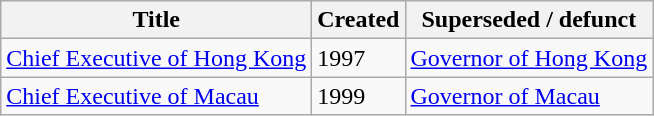<table class="wikitable">
<tr valign="top">
<th>Title</th>
<th>Created</th>
<th>Superseded / defunct</th>
</tr>
<tr>
<td><a href='#'>Chief Executive of Hong Kong</a></td>
<td>1997</td>
<td><a href='#'>Governor of Hong Kong</a></td>
</tr>
<tr>
<td><a href='#'>Chief Executive of Macau</a></td>
<td>1999</td>
<td><a href='#'>Governor of Macau</a></td>
</tr>
</table>
